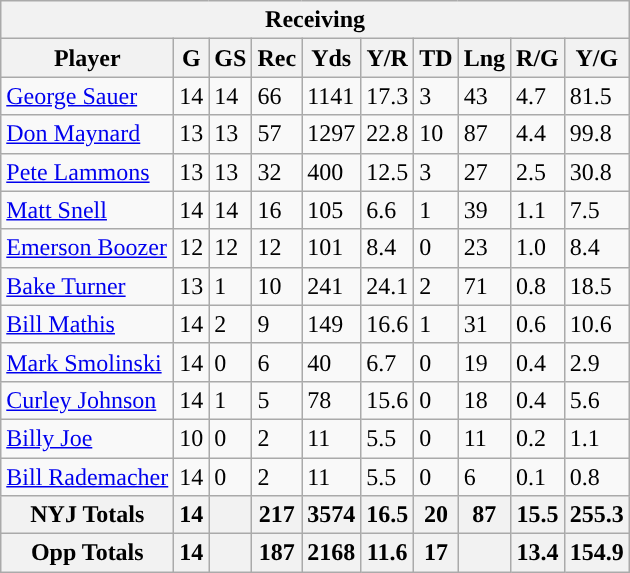<table class="wikitable">
<tr>
<th colspan="10">Receiving</th>
</tr>
<tr>
<th>Player</th>
<th>G</th>
<th>GS</th>
<th>Rec</th>
<th>Yds</th>
<th>Y/R</th>
<th>TD</th>
<th>Lng</th>
<th>R/G</th>
<th>Y/G</th>
</tr>
<tr>
<td><a href='#'>George Sauer</a></td>
<td>14</td>
<td>14</td>
<td>66</td>
<td>1141</td>
<td>17.3</td>
<td>3</td>
<td>43</td>
<td>4.7</td>
<td>81.5</td>
</tr>
<tr>
<td><a href='#'>Don Maynard</a></td>
<td>13</td>
<td>13</td>
<td>57</td>
<td>1297</td>
<td>22.8</td>
<td>10</td>
<td>87</td>
<td>4.4</td>
<td>99.8</td>
</tr>
<tr>
<td><a href='#'>Pete Lammons</a></td>
<td>13</td>
<td>13</td>
<td>32</td>
<td>400</td>
<td>12.5</td>
<td>3</td>
<td>27</td>
<td>2.5</td>
<td>30.8</td>
</tr>
<tr>
<td><a href='#'>Matt Snell</a></td>
<td>14</td>
<td>14</td>
<td>16</td>
<td>105</td>
<td>6.6</td>
<td>1</td>
<td>39</td>
<td>1.1</td>
<td>7.5</td>
</tr>
<tr>
<td><a href='#'>Emerson Boozer</a></td>
<td>12</td>
<td>12</td>
<td>12</td>
<td>101</td>
<td>8.4</td>
<td>0</td>
<td>23</td>
<td>1.0</td>
<td>8.4</td>
</tr>
<tr>
<td><a href='#'>Bake Turner</a></td>
<td>13</td>
<td>1</td>
<td>10</td>
<td>241</td>
<td>24.1</td>
<td>2</td>
<td>71</td>
<td>0.8</td>
<td>18.5</td>
</tr>
<tr>
<td><a href='#'>Bill Mathis</a></td>
<td>14</td>
<td>2</td>
<td>9</td>
<td>149</td>
<td>16.6</td>
<td>1</td>
<td>31</td>
<td>0.6</td>
<td>10.6</td>
</tr>
<tr>
<td><a href='#'>Mark Smolinski</a></td>
<td>14</td>
<td>0</td>
<td>6</td>
<td>40</td>
<td>6.7</td>
<td>0</td>
<td>19</td>
<td>0.4</td>
<td>2.9</td>
</tr>
<tr>
<td><a href='#'>Curley Johnson</a></td>
<td>14</td>
<td>1</td>
<td>5</td>
<td>78</td>
<td>15.6</td>
<td>0</td>
<td>18</td>
<td>0.4</td>
<td>5.6</td>
</tr>
<tr>
<td><a href='#'>Billy Joe</a></td>
<td>10</td>
<td>0</td>
<td>2</td>
<td>11</td>
<td>5.5</td>
<td>0</td>
<td>11</td>
<td>0.2</td>
<td>1.1</td>
</tr>
<tr>
<td><a href='#'>Bill Rademacher</a></td>
<td>14</td>
<td>0</td>
<td>2</td>
<td>11</td>
<td>5.5</td>
<td>0</td>
<td>6</td>
<td>0.1</td>
<td>0.8</td>
</tr>
<tr>
<th><strong>NYJ Totals</strong></th>
<th>14</th>
<th></th>
<th>217</th>
<th>3574</th>
<th>16.5</th>
<th>20</th>
<th>87</th>
<th>15.5</th>
<th>255.3</th>
</tr>
<tr>
<th><strong>Opp Totals</strong></th>
<th>14</th>
<th></th>
<th>187</th>
<th>2168</th>
<th>11.6</th>
<th>17</th>
<th></th>
<th>13.4</th>
<th>154.9</th>
</tr>
</table>
